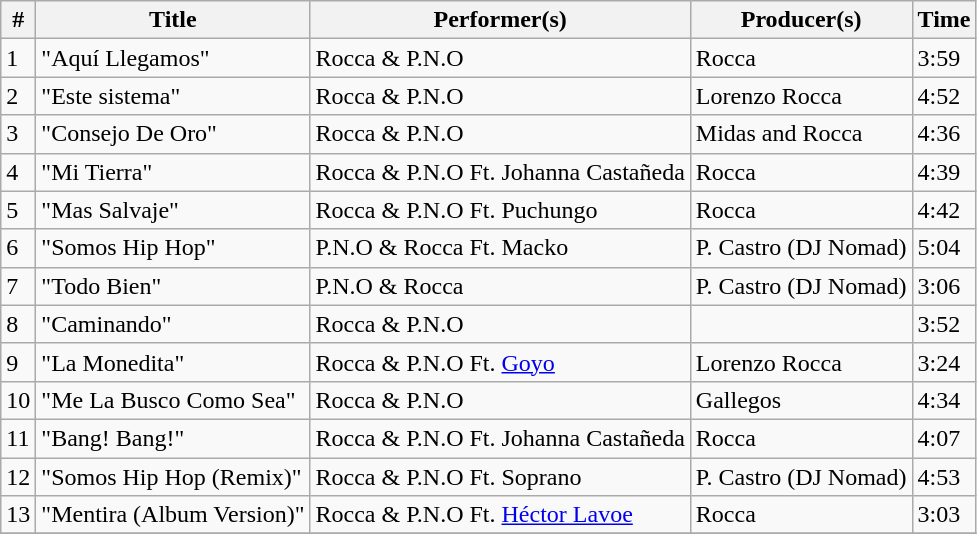<table class="wikitable">
<tr>
<th>#</th>
<th>Title</th>
<th>Performer(s)</th>
<th>Producer(s)</th>
<th>Time</th>
</tr>
<tr>
<td>1</td>
<td>"Aquí Llegamos"</td>
<td>Rocca & P.N.O</td>
<td>Rocca</td>
<td>3:59</td>
</tr>
<tr>
<td>2</td>
<td>"Este sistema"</td>
<td>Rocca & P.N.O</td>
<td>Lorenzo Rocca</td>
<td>4:52</td>
</tr>
<tr>
<td>3</td>
<td>"Consejo De Oro"</td>
<td>Rocca & P.N.O</td>
<td>Midas and Rocca</td>
<td>4:36</td>
</tr>
<tr>
<td>4</td>
<td>"Mi Tierra"</td>
<td>Rocca & P.N.O Ft. Johanna Castañeda</td>
<td>Rocca</td>
<td>4:39</td>
</tr>
<tr>
<td>5</td>
<td>"Mas Salvaje"</td>
<td>Rocca & P.N.O Ft. Puchungo</td>
<td>Rocca</td>
<td>4:42</td>
</tr>
<tr>
<td>6</td>
<td>"Somos Hip Hop"</td>
<td>P.N.O & Rocca Ft. Macko</td>
<td>P. Castro (DJ Nomad)</td>
<td>5:04</td>
</tr>
<tr>
<td>7</td>
<td>"Todo Bien"</td>
<td>P.N.O & Rocca</td>
<td>P. Castro (DJ Nomad)</td>
<td>3:06</td>
</tr>
<tr>
<td>8</td>
<td>"Caminando"</td>
<td>Rocca & P.N.O</td>
<td></td>
<td>3:52</td>
</tr>
<tr>
<td>9</td>
<td>"La Monedita"</td>
<td>Rocca & P.N.O Ft. <a href='#'>Goyo</a></td>
<td>Lorenzo Rocca</td>
<td>3:24</td>
</tr>
<tr>
<td>10</td>
<td>"Me La Busco Como Sea"</td>
<td>Rocca & P.N.O</td>
<td>Gallegos</td>
<td>4:34</td>
</tr>
<tr>
<td>11</td>
<td>"Bang! Bang!"</td>
<td>Rocca & P.N.O Ft. Johanna Castañeda</td>
<td>Rocca</td>
<td>4:07</td>
</tr>
<tr>
<td>12</td>
<td>"Somos Hip Hop (Remix)"</td>
<td>Rocca & P.N.O Ft. Soprano</td>
<td>P. Castro (DJ Nomad)</td>
<td>4:53</td>
</tr>
<tr>
<td>13</td>
<td>"Mentira (Album Version)"</td>
<td>Rocca & P.N.O Ft. <a href='#'>Héctor Lavoe</a></td>
<td>Rocca</td>
<td>3:03</td>
</tr>
<tr>
</tr>
</table>
